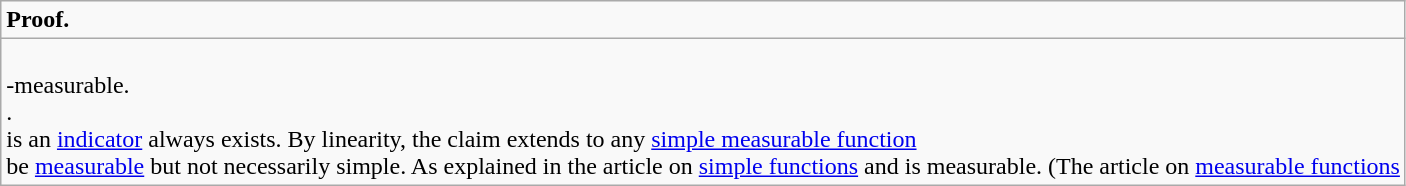<table role="presentation" class="wikitable mw-collapsible mw-collapsed">
<tr>
<td><strong>Proof.</strong></td>
</tr>
<tr>
<td><br>-measurable.<br>.<br> is an <a href='#'>indicator</a> always exists. By linearity, the claim extends to any <a href='#'>simple measurable function</a><br> be <a href='#'>measurable</a> but not necessarily simple. As explained in the article on <a href='#'>simple functions</a> and is measurable. (The article on <a href='#'>measurable functions</a></td>
</tr>
</table>
